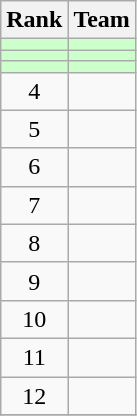<table class="wikitable">
<tr>
<th>Rank</th>
<th>Team</th>
</tr>
<tr bgcolor=#ccffcc>
<td align=center></td>
<td></td>
</tr>
<tr bgcolor=#ccffcc>
<td align=center></td>
<td></td>
</tr>
<tr bgcolor=#ccffcc>
<td align=center></td>
<td></td>
</tr>
<tr>
<td align=center>4</td>
<td></td>
</tr>
<tr>
<td align=center>5</td>
<td></td>
</tr>
<tr>
<td align=center>6</td>
<td></td>
</tr>
<tr>
<td align=center>7</td>
<td></td>
</tr>
<tr>
<td align=center>8</td>
<td></td>
</tr>
<tr>
<td align=center>9</td>
<td></td>
</tr>
<tr>
<td align=center>10</td>
<td></td>
</tr>
<tr>
<td align=center>11</td>
<td></td>
</tr>
<tr>
<td align=center>12</td>
<td></td>
</tr>
<tr>
</tr>
</table>
